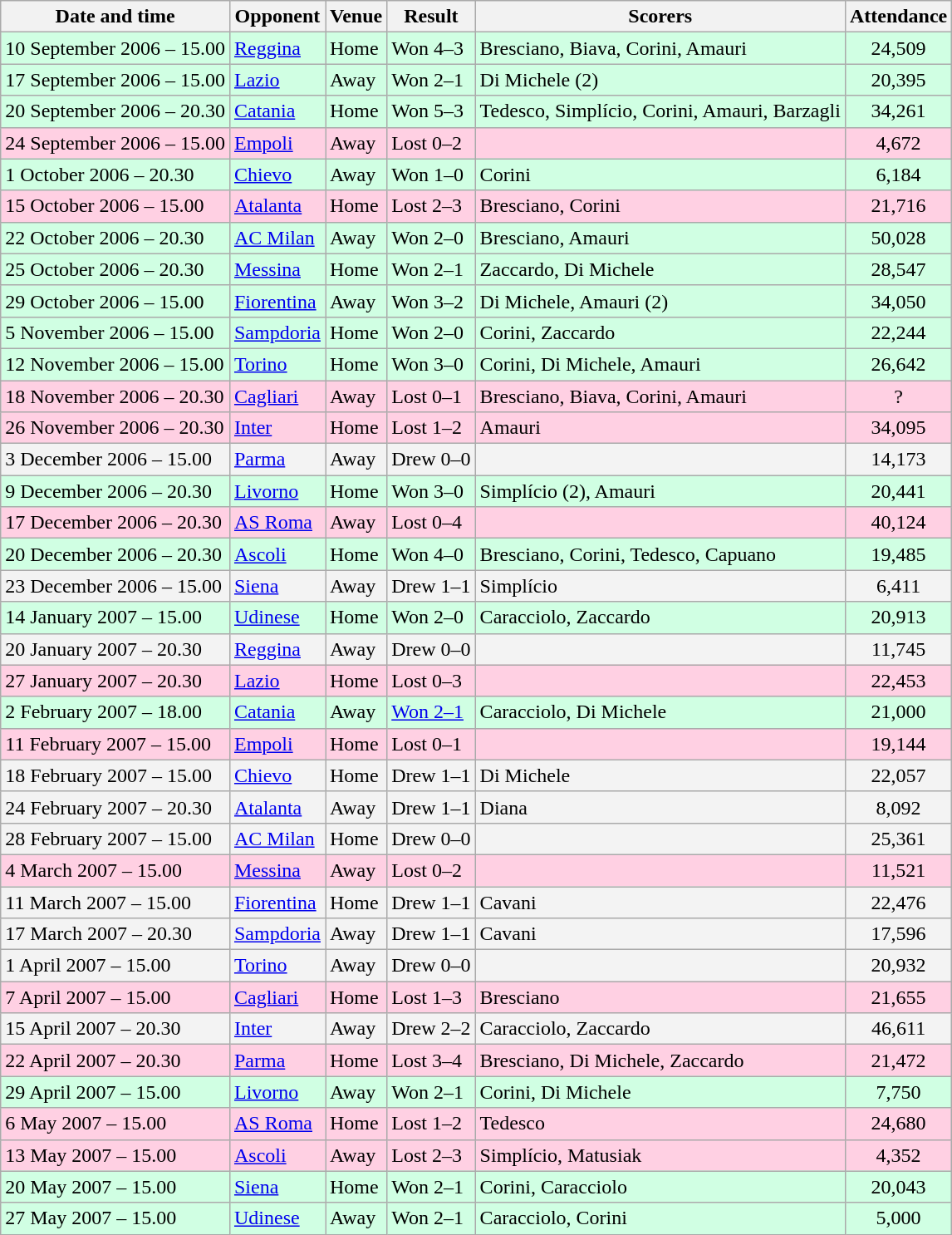<table class="wikitable">
<tr>
<th>Date and time</th>
<th>Opponent</th>
<th>Venue</th>
<th>Result</th>
<th>Scorers</th>
<th>Attendance</th>
</tr>
<tr style="background-color: #d0ffe3;">
<td>10 September 2006 – 15.00</td>
<td><a href='#'>Reggina</a></td>
<td>Home</td>
<td>Won 4–3</td>
<td>Bresciano, Biava, Corini, Amauri</td>
<td align="center">24,509</td>
</tr>
<tr style="background-color: #d0ffe3;">
<td>17 September 2006 – 15.00</td>
<td><a href='#'>Lazio</a></td>
<td>Away</td>
<td>Won 2–1</td>
<td>Di Michele (2)</td>
<td align="center">20,395</td>
</tr>
<tr style="background-color: #d0ffe3;">
<td>20 September 2006 – 20.30</td>
<td><a href='#'>Catania</a></td>
<td>Home</td>
<td>Won 5–3</td>
<td>Tedesco, Simplício, Corini, Amauri, Barzagli</td>
<td align="center">34,261</td>
</tr>
<tr style="background-color: #ffd0e3;">
<td>24 September 2006 – 15.00</td>
<td><a href='#'>Empoli</a></td>
<td>Away</td>
<td>Lost 0–2</td>
<td></td>
<td align="center">4,672</td>
</tr>
<tr style="background-color: #d0ffe3;">
<td>1 October 2006 – 20.30</td>
<td><a href='#'>Chievo</a></td>
<td>Away</td>
<td>Won 1–0</td>
<td>Corini</td>
<td align="center">6,184</td>
</tr>
<tr style="background-color: #ffd0e3;">
<td>15 October 2006 – 15.00</td>
<td><a href='#'>Atalanta</a></td>
<td>Home</td>
<td>Lost 2–3</td>
<td>Bresciano, Corini</td>
<td align="center">21,716</td>
</tr>
<tr style="background-color: #d0ffe3;">
<td>22 October 2006 – 20.30</td>
<td><a href='#'>AC Milan</a></td>
<td>Away</td>
<td>Won 2–0</td>
<td>Bresciano, Amauri</td>
<td align="center">50,028</td>
</tr>
<tr style="background-color: #d0ffe3;">
<td>25 October 2006 – 20.30</td>
<td><a href='#'>Messina</a></td>
<td>Home</td>
<td>Won 2–1</td>
<td>Zaccardo, Di Michele</td>
<td align="center">28,547</td>
</tr>
<tr style="background-color: #d0ffe3;">
<td>29 October 2006 – 15.00</td>
<td><a href='#'>Fiorentina</a></td>
<td>Away</td>
<td>Won 3–2</td>
<td>Di Michele, Amauri (2)</td>
<td align="center">34,050</td>
</tr>
<tr style="background-color: #d0ffe3;">
<td>5 November 2006 – 15.00</td>
<td><a href='#'>Sampdoria</a></td>
<td>Home</td>
<td>Won 2–0</td>
<td>Corini, Zaccardo</td>
<td align="center">22,244</td>
</tr>
<tr style="background-color: #d0ffe3;">
<td>12 November 2006 – 15.00</td>
<td><a href='#'>Torino</a></td>
<td>Home</td>
<td>Won 3–0</td>
<td>Corini, Di Michele, Amauri</td>
<td align="center">26,642</td>
</tr>
<tr style="background-color: #ffd0e3;">
<td>18 November 2006 – 20.30</td>
<td><a href='#'>Cagliari</a></td>
<td>Away</td>
<td>Lost 0–1</td>
<td>Bresciano, Biava, Corini, Amauri</td>
<td align="center">?</td>
</tr>
<tr style="background-color: #ffd0e3;">
<td>26 November 2006 – 20.30</td>
<td><a href='#'>Inter</a></td>
<td>Home</td>
<td>Lost 1–2</td>
<td>Amauri</td>
<td align="center">34,095</td>
</tr>
<tr style="background-color: #f3f3f3;">
<td>3 December 2006 – 15.00</td>
<td><a href='#'>Parma</a></td>
<td>Away</td>
<td>Drew 0–0</td>
<td></td>
<td align="center">14,173</td>
</tr>
<tr style="background-color: #d0ffe3;">
<td>9 December 2006 – 20.30</td>
<td><a href='#'>Livorno</a></td>
<td>Home</td>
<td>Won 3–0</td>
<td>Simplício (2), Amauri</td>
<td align="center">20,441</td>
</tr>
<tr style="background-color: #ffd0e3;">
<td>17 December 2006 – 20.30</td>
<td><a href='#'>AS Roma</a></td>
<td>Away</td>
<td>Lost 0–4</td>
<td></td>
<td align="center">40,124</td>
</tr>
<tr style="background-color: #d0ffe3;">
<td>20 December 2006 – 20.30</td>
<td><a href='#'>Ascoli</a></td>
<td>Home</td>
<td>Won 4–0</td>
<td>Bresciano, Corini, Tedesco, Capuano</td>
<td align="center">19,485</td>
</tr>
<tr style="background-color: #f3f3f3;">
<td>23 December 2006 – 15.00</td>
<td><a href='#'>Siena</a></td>
<td>Away</td>
<td>Drew 1–1</td>
<td>Simplício</td>
<td align="center">6,411</td>
</tr>
<tr style="background-color: #d0ffe3;">
<td>14 January 2007 – 15.00</td>
<td><a href='#'>Udinese</a></td>
<td>Home</td>
<td>Won 2–0</td>
<td>Caracciolo, Zaccardo</td>
<td align="center">20,913</td>
</tr>
<tr style="background-color: #f3f3f3;">
<td>20 January 2007 – 20.30</td>
<td><a href='#'>Reggina</a></td>
<td>Away</td>
<td>Drew 0–0</td>
<td></td>
<td align="center">11,745</td>
</tr>
<tr style="background-color: #ffd0e3;">
<td>27 January 2007 – 20.30</td>
<td><a href='#'>Lazio</a></td>
<td>Home</td>
<td>Lost 0–3</td>
<td></td>
<td align="center">22,453</td>
</tr>
<tr style="background-color: #d0ffe3;">
<td>2 February 2007 – 18.00</td>
<td><a href='#'>Catania</a></td>
<td>Away</td>
<td><a href='#'>Won 2–1</a></td>
<td>Caracciolo, Di Michele</td>
<td align="center">21,000</td>
</tr>
<tr style="background-color: #ffd0e3;">
<td>11 February 2007 – 15.00</td>
<td><a href='#'>Empoli</a></td>
<td>Home</td>
<td>Lost 0–1</td>
<td></td>
<td align="center">19,144</td>
</tr>
<tr style="background-color: #f3f3f3;">
<td>18 February 2007 – 15.00</td>
<td><a href='#'>Chievo</a></td>
<td>Home</td>
<td>Drew 1–1</td>
<td>Di Michele</td>
<td align="center">22,057</td>
</tr>
<tr style="background-color: #f3f3f3;">
<td>24 February 2007 – 20.30</td>
<td><a href='#'>Atalanta</a></td>
<td>Away</td>
<td>Drew 1–1</td>
<td>Diana</td>
<td align="center">8,092</td>
</tr>
<tr style="background-color: #f3f3f3;">
<td>28 February 2007 – 15.00</td>
<td><a href='#'>AC Milan</a></td>
<td>Home</td>
<td>Drew 0–0</td>
<td></td>
<td align="center">25,361</td>
</tr>
<tr style="background-color: #ffd0e3;">
<td>4 March 2007 – 15.00</td>
<td><a href='#'>Messina</a></td>
<td>Away</td>
<td>Lost 0–2</td>
<td></td>
<td align="center">11,521</td>
</tr>
<tr style="background-color: #f3f3f3;">
<td>11 March 2007 – 15.00</td>
<td><a href='#'>Fiorentina</a></td>
<td>Home</td>
<td>Drew 1–1</td>
<td>Cavani</td>
<td align="center">22,476</td>
</tr>
<tr style="background-color: #f3f3f3;">
<td>17 March 2007 – 20.30</td>
<td><a href='#'>Sampdoria</a></td>
<td>Away</td>
<td>Drew 1–1</td>
<td>Cavani</td>
<td align="center">17,596</td>
</tr>
<tr style="background-color: #f3f3f3;">
<td>1 April 2007 – 15.00</td>
<td><a href='#'>Torino</a></td>
<td>Away</td>
<td>Drew 0–0</td>
<td></td>
<td align="center">20,932</td>
</tr>
<tr style="background-color: #ffd0e3;">
<td>7 April 2007 – 15.00</td>
<td><a href='#'>Cagliari</a></td>
<td>Home</td>
<td>Lost 1–3</td>
<td>Bresciano</td>
<td align="center">21,655</td>
</tr>
<tr style="background-color: #f3f3f3;">
<td>15 April 2007 – 20.30</td>
<td><a href='#'>Inter</a></td>
<td>Away</td>
<td>Drew 2–2</td>
<td>Caracciolo, Zaccardo</td>
<td align="center">46,611</td>
</tr>
<tr style="background-color: #ffd0e3;">
<td>22 April 2007 – 20.30</td>
<td><a href='#'>Parma</a></td>
<td>Home</td>
<td>Lost 3–4</td>
<td>Bresciano, Di Michele, Zaccardo</td>
<td align="center">21,472</td>
</tr>
<tr style="background-color: #d0ffe3;">
<td>29 April 2007 – 15.00</td>
<td><a href='#'>Livorno</a></td>
<td>Away</td>
<td>Won 2–1</td>
<td>Corini, Di Michele</td>
<td align="center">7,750</td>
</tr>
<tr style="background-color: #ffd0e3;">
<td>6 May 2007 – 15.00</td>
<td><a href='#'>AS Roma</a></td>
<td>Home</td>
<td>Lost 1–2</td>
<td>Tedesco</td>
<td align="center">24,680</td>
</tr>
<tr style="background-color: #ffd0e3;">
<td>13 May 2007 – 15.00</td>
<td><a href='#'>Ascoli</a></td>
<td>Away</td>
<td>Lost 2–3</td>
<td>Simplício, Matusiak</td>
<td align="center">4,352</td>
</tr>
<tr style="background-color: #d0ffe3;">
<td>20 May 2007 – 15.00</td>
<td><a href='#'>Siena</a></td>
<td>Home</td>
<td>Won 2–1</td>
<td>Corini, Caracciolo</td>
<td align="center">20,043</td>
</tr>
<tr style="background-color: #d0ffe3;">
<td>27 May 2007 – 15.00</td>
<td><a href='#'>Udinese</a></td>
<td>Away</td>
<td>Won 2–1</td>
<td>Caracciolo, Corini</td>
<td align="center">5,000</td>
</tr>
</table>
